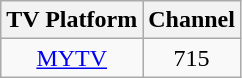<table class="wikitable">
<tr>
<th>TV Platform</th>
<th>Channel</th>
</tr>
<tr>
<td style="text-align:center;"><a href='#'>MYTV</a></td>
<td style="text-align:center;">715</td>
</tr>
</table>
